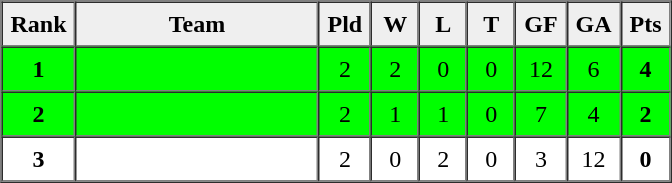<table border=1 cellpadding=5 cellspacing=0>
<tr>
<th bgcolor="#efefef" width="20">Rank</th>
<th bgcolor="#efefef" width="150">Team</th>
<th bgcolor="#efefef" width="20">Pld</th>
<th bgcolor="#efefef" width="20">W</th>
<th bgcolor="#efefef" width="20">L</th>
<th bgcolor="#efefef" width="20">T</th>
<th bgcolor="#efefef" width="20">GF</th>
<th bgcolor="#efefef" width="20">GA</th>
<th bgcolor="#efefef" width="20">Pts</th>
</tr>
<tr align=center bgcolor="lime">
<td><strong>1</strong></td>
<td align=left></td>
<td>2</td>
<td>2</td>
<td>0</td>
<td>0</td>
<td>12</td>
<td>6</td>
<td><strong>4</strong></td>
</tr>
<tr align=center bgcolor="lime">
<td><strong>2</strong></td>
<td align=left></td>
<td>2</td>
<td>1</td>
<td>1</td>
<td>0</td>
<td>7</td>
<td>4</td>
<td><strong>2</strong></td>
</tr>
<tr align=center>
<td><strong>3</strong></td>
<td align=left></td>
<td>2</td>
<td>0</td>
<td>2</td>
<td>0</td>
<td>3</td>
<td>12</td>
<td><strong>0</strong></td>
</tr>
</table>
